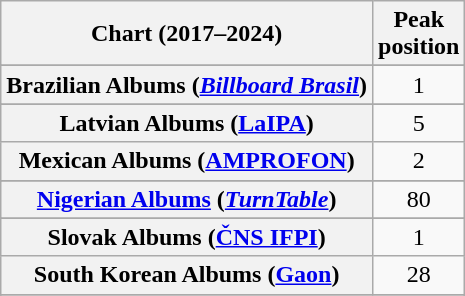<table class="wikitable sortable plainrowheaders" style="text-align:center">
<tr>
<th scope="col">Chart (2017–2024)</th>
<th scope="col">Peak<br> position</th>
</tr>
<tr>
</tr>
<tr>
</tr>
<tr>
</tr>
<tr>
</tr>
<tr>
<th scope="row">Brazilian Albums (<em><a href='#'>Billboard Brasil</a></em>)</th>
<td>1</td>
</tr>
<tr>
</tr>
<tr>
</tr>
<tr>
</tr>
<tr>
</tr>
<tr>
</tr>
<tr>
</tr>
<tr>
</tr>
<tr>
</tr>
<tr>
</tr>
<tr>
</tr>
<tr>
</tr>
<tr>
</tr>
<tr>
</tr>
<tr>
<th scope="row">Latvian Albums (<a href='#'>LaIPA</a>)</th>
<td>5</td>
</tr>
<tr>
<th scope="row">Mexican Albums (<a href='#'>AMPROFON</a>)</th>
<td>2</td>
</tr>
<tr>
</tr>
<tr>
<th scope="row"><a href='#'>Nigerian Albums</a> (<em><a href='#'>TurnTable</a></em>)</th>
<td>80</td>
</tr>
<tr>
</tr>
<tr>
</tr>
<tr>
</tr>
<tr>
</tr>
<tr>
<th scope="row">Slovak Albums (<a href='#'>ČNS IFPI</a>)</th>
<td>1</td>
</tr>
<tr>
<th scope="row">South Korean Albums (<a href='#'>Gaon</a>)</th>
<td>28</td>
</tr>
<tr>
</tr>
<tr>
</tr>
<tr>
</tr>
<tr>
</tr>
<tr>
</tr>
</table>
